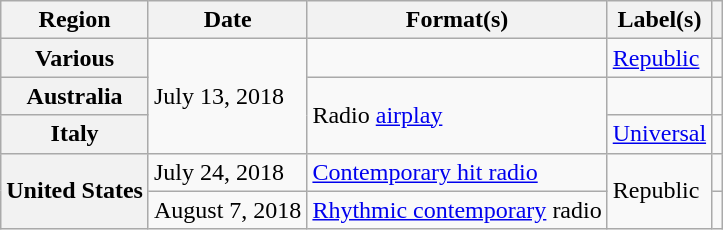<table class="wikitable plainrowheaders">
<tr>
<th scope="col">Region</th>
<th scope="col">Date</th>
<th scope="col">Format(s)</th>
<th scope="col">Label(s)</th>
<th scope="col"></th>
</tr>
<tr>
<th scope="row">Various</th>
<td rowspan="3">July 13, 2018</td>
<td></td>
<td><a href='#'>Republic</a></td>
<td align="center"></td>
</tr>
<tr>
<th scope="row">Australia</th>
<td rowspan="2">Radio <a href='#'>airplay</a></td>
<td></td>
<td align="center"></td>
</tr>
<tr>
<th scope="row">Italy</th>
<td><a href='#'>Universal</a></td>
<td align="center"></td>
</tr>
<tr>
<th scope="row" rowspan="2">United States</th>
<td>July 24, 2018</td>
<td><a href='#'>Contemporary hit radio</a></td>
<td rowspan="2">Republic</td>
<td align="center"></td>
</tr>
<tr>
<td>August 7, 2018</td>
<td><a href='#'>Rhythmic contemporary</a> radio</td>
<td align="center"></td>
</tr>
</table>
